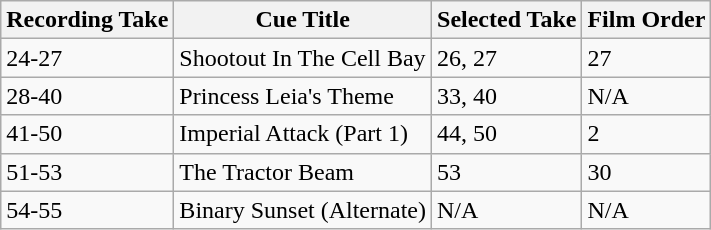<table class="wikitable">
<tr>
<th>Recording Take</th>
<th>Cue Title</th>
<th>Selected Take</th>
<th>Film Order</th>
</tr>
<tr>
<td>24-27</td>
<td>Shootout In The Cell Bay</td>
<td>26, 27</td>
<td>27</td>
</tr>
<tr>
<td>28-40</td>
<td>Princess Leia's Theme</td>
<td>33, 40</td>
<td>N/A</td>
</tr>
<tr>
<td>41-50</td>
<td>Imperial Attack (Part 1)</td>
<td>44, 50</td>
<td>2</td>
</tr>
<tr>
<td>51-53</td>
<td>The Tractor Beam</td>
<td>53</td>
<td>30</td>
</tr>
<tr>
<td>54-55</td>
<td>Binary Sunset (Alternate)</td>
<td>N/A</td>
<td>N/A</td>
</tr>
</table>
